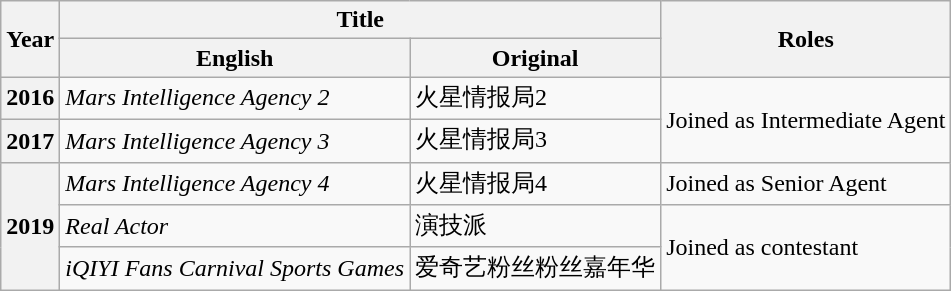<table class="wikitable plainrowheaders">
<tr>
<th rowspan="2">Year</th>
<th colspan="2">Title</th>
<th rowspan="2">Roles</th>
</tr>
<tr>
<th>English</th>
<th>Original</th>
</tr>
<tr>
<th scope="row">2016</th>
<td><em>Mars Intelligence Agency 2</em></td>
<td>火星情报局2</td>
<td rowspan="2">Joined as Intermediate Agent</td>
</tr>
<tr>
<th scope="row">2017</th>
<td><em>Mars Intelligence Agency 3</em></td>
<td>火星情报局3</td>
</tr>
<tr>
<th scope="row" rowspan="3">2019</th>
<td><em>Mars Intelligence Agency 4</em></td>
<td>火星情报局4</td>
<td>Joined as Senior Agent</td>
</tr>
<tr>
<td><em>Real Actor</em></td>
<td>演技派</td>
<td rowspan="2">Joined as contestant</td>
</tr>
<tr>
<td><em>iQIYI Fans Carnival Sports Games</em></td>
<td>爱奇艺粉丝粉丝嘉年华</td>
</tr>
</table>
